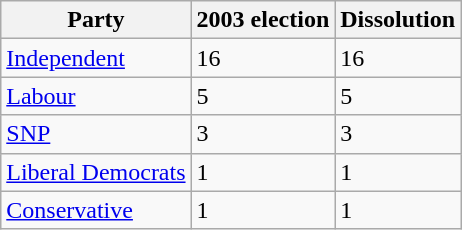<table class="wikitable">
<tr>
<th>Party</th>
<th>2003 election</th>
<th>Dissolution</th>
</tr>
<tr>
<td><a href='#'>Independent</a></td>
<td>16</td>
<td>16</td>
</tr>
<tr>
<td><a href='#'>Labour</a></td>
<td>5</td>
<td>5</td>
</tr>
<tr>
<td><a href='#'>SNP</a></td>
<td>3</td>
<td>3</td>
</tr>
<tr>
<td><a href='#'>Liberal Democrats</a></td>
<td>1</td>
<td>1</td>
</tr>
<tr>
<td><a href='#'>Conservative</a></td>
<td>1</td>
<td>1</td>
</tr>
</table>
